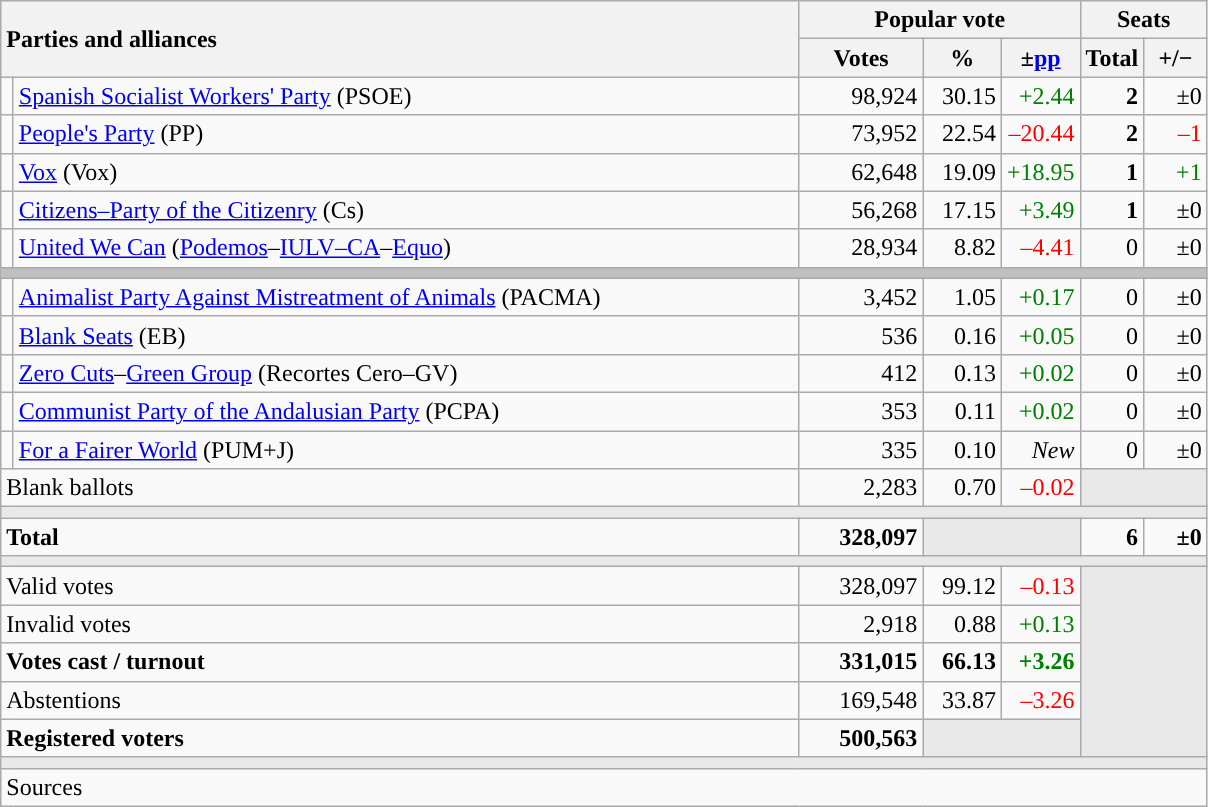<table class="wikitable" style="text-align:right;">
<tr>
<th style="text-align:left;" rowspan="2" colspan="2" width="525">Parties and alliances</th>
<th colspan="3">Popular vote</th>
<th colspan="2">Seats</th>
</tr>
<tr>
<th width="75">Votes</th>
<th width="45">%</th>
<th width="45">±<a href='#'>pp</a></th>
<th width="35">Total</th>
<th width="35">+/−</th>
</tr>
<tr>
<td width="1" style="color:inherit;background:"></td>
<td align="left"><a href='#'>Spanish Socialist Workers' Party</a> (PSOE)</td>
<td>98,924</td>
<td>30.15</td>
<td style="color:green;">+2.44</td>
<td><strong>2</strong></td>
<td>±0</td>
</tr>
<tr>
<td style="color:inherit;background:"></td>
<td align="left"><a href='#'>People's Party</a> (PP)</td>
<td>73,952</td>
<td>22.54</td>
<td style="color:red;">–20.44</td>
<td><strong>2</strong></td>
<td style="color:red;">–1</td>
</tr>
<tr>
<td style="color:inherit;background:"></td>
<td align="left"><a href='#'>Vox</a> (Vox)</td>
<td>62,648</td>
<td>19.09</td>
<td style="color:green;">+18.95</td>
<td><strong>1</strong></td>
<td style="color:green;">+1</td>
</tr>
<tr>
<td style="color:inherit;background:"></td>
<td align="left"><a href='#'>Citizens–Party of the Citizenry</a> (Cs)</td>
<td>56,268</td>
<td>17.15</td>
<td style="color:green;">+3.49</td>
<td><strong>1</strong></td>
<td>±0</td>
</tr>
<tr>
<td style="color:inherit;background:"></td>
<td align="left"><a href='#'>United We Can</a> (<a href='#'>Podemos</a>–<a href='#'>IULV–CA</a>–<a href='#'>Equo</a>)</td>
<td>28,934</td>
<td>8.82</td>
<td style="color:red;">–4.41</td>
<td>0</td>
<td>±0</td>
</tr>
<tr>
<td colspan="7" bgcolor="#C0C0C0"></td>
</tr>
<tr>
<td style="color:inherit;background:"></td>
<td align="left"><a href='#'>Animalist Party Against Mistreatment of Animals</a> (PACMA)</td>
<td>3,452</td>
<td>1.05</td>
<td style="color:green;">+0.17</td>
<td>0</td>
<td>±0</td>
</tr>
<tr>
<td style="color:inherit;background:"></td>
<td align="left"><a href='#'>Blank Seats</a> (EB)</td>
<td>536</td>
<td>0.16</td>
<td style="color:green;">+0.05</td>
<td>0</td>
<td>±0</td>
</tr>
<tr>
<td style="color:inherit;background:"></td>
<td align="left"><a href='#'>Zero Cuts</a>–<a href='#'>Green Group</a> (Recortes Cero–GV)</td>
<td>412</td>
<td>0.13</td>
<td style="color:green;">+0.02</td>
<td>0</td>
<td>±0</td>
</tr>
<tr>
<td style="color:inherit;background:"></td>
<td align="left"><a href='#'>Communist Party of the Andalusian Party</a> (PCPA)</td>
<td>353</td>
<td>0.11</td>
<td style="color:green;">+0.02</td>
<td>0</td>
<td>±0</td>
</tr>
<tr>
<td style="color:inherit;background:"></td>
<td align="left"><a href='#'>For a Fairer World</a> (PUM+J)</td>
<td>335</td>
<td>0.10</td>
<td><em>New</em></td>
<td>0</td>
<td>±0</td>
</tr>
<tr>
<td align="left" colspan="2">Blank ballots</td>
<td>2,283</td>
<td>0.70</td>
<td style="color:red;">–0.02</td>
<td bgcolor="#E9E9E9" colspan="2"></td>
</tr>
<tr>
<td colspan="7" bgcolor="#E9E9E9"></td>
</tr>
<tr style="font-weight:bold;">
<td align="left" colspan="2">Total</td>
<td>328,097</td>
<td bgcolor="#E9E9E9" colspan="2"></td>
<td>6</td>
<td>±0</td>
</tr>
<tr>
<td colspan="7" bgcolor="#E9E9E9"></td>
</tr>
<tr>
<td align="left" colspan="2">Valid votes</td>
<td>328,097</td>
<td>99.12</td>
<td style="color:red;">–0.13</td>
<td bgcolor="#E9E9E9" colspan="2" rowspan="5"></td>
</tr>
<tr>
<td align="left" colspan="2">Invalid votes</td>
<td>2,918</td>
<td>0.88</td>
<td style="color:green;">+0.13</td>
</tr>
<tr style="font-weight:bold;">
<td align="left" colspan="2">Votes cast / turnout</td>
<td>331,015</td>
<td>66.13</td>
<td style="color:green;">+3.26</td>
</tr>
<tr>
<td align="left" colspan="2">Abstentions</td>
<td>169,548</td>
<td>33.87</td>
<td style="color:red;">–3.26</td>
</tr>
<tr style="font-weight:bold;">
<td align="left" colspan="2">Registered voters</td>
<td>500,563</td>
<td bgcolor="#E9E9E9" colspan="2"></td>
</tr>
<tr>
<td colspan="7" bgcolor="#E9E9E9"></td>
</tr>
<tr>
<td align="left" colspan="7">Sources</td>
</tr>
</table>
